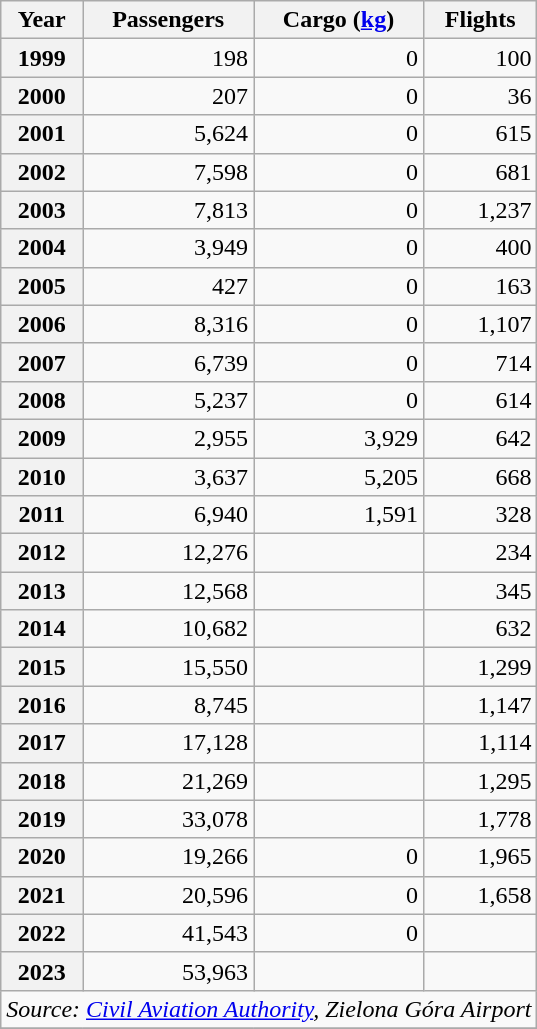<table class="wikitable sortable">
<tr>
<th>Year</th>
<th>Passengers</th>
<th>Cargo (<a href='#'>kg</a>)</th>
<th>Flights</th>
</tr>
<tr align=right>
<th>1999</th>
<td>198</td>
<td>0</td>
<td>100</td>
</tr>
<tr align=right>
<th>2000</th>
<td>207</td>
<td>0</td>
<td>36</td>
</tr>
<tr align=right>
<th>2001</th>
<td>5,624</td>
<td>0</td>
<td>615</td>
</tr>
<tr align=right>
<th>2002</th>
<td>7,598</td>
<td>0</td>
<td>681</td>
</tr>
<tr align=right>
<th>2003</th>
<td>7,813</td>
<td>0</td>
<td>1,237</td>
</tr>
<tr align=right>
<th>2004</th>
<td>3,949</td>
<td>0</td>
<td>400</td>
</tr>
<tr align=right>
<th>2005</th>
<td>427</td>
<td>0</td>
<td>163</td>
</tr>
<tr align=right>
<th>2006</th>
<td>8,316</td>
<td>0</td>
<td>1,107</td>
</tr>
<tr align=right>
<th>2007</th>
<td>6,739</td>
<td>0</td>
<td>714</td>
</tr>
<tr align=right>
<th>2008</th>
<td>5,237</td>
<td>0</td>
<td>614</td>
</tr>
<tr align=right>
<th>2009</th>
<td>2,955</td>
<td>3,929</td>
<td>642</td>
</tr>
<tr align=right>
<th>2010</th>
<td>3,637</td>
<td>5,205</td>
<td>668</td>
</tr>
<tr align=right>
<th>2011</th>
<td>6,940</td>
<td>1,591</td>
<td>328</td>
</tr>
<tr align=right>
<th>2012</th>
<td>12,276</td>
<td></td>
<td>234</td>
</tr>
<tr align=right>
<th>2013</th>
<td>12,568</td>
<td></td>
<td>345</td>
</tr>
<tr align=right>
<th>2014</th>
<td>10,682</td>
<td></td>
<td>632</td>
</tr>
<tr align=right>
<th>2015</th>
<td>15,550</td>
<td></td>
<td>1,299</td>
</tr>
<tr align=right>
<th>2016</th>
<td>8,745</td>
<td></td>
<td>1,147</td>
</tr>
<tr align=right>
<th>2017</th>
<td>17,128</td>
<td></td>
<td>1,114</td>
</tr>
<tr align=right>
<th>2018</th>
<td>21,269</td>
<td></td>
<td>1,295</td>
</tr>
<tr align=right>
<th>2019</th>
<td>33,078</td>
<td></td>
<td>1,778</td>
</tr>
<tr align=right>
<th>2020</th>
<td>19,266</td>
<td>0</td>
<td>1,965</td>
</tr>
<tr align=right>
<th>2021</th>
<td>20,596</td>
<td>0</td>
<td>1,658</td>
</tr>
<tr align=right>
<th>2022</th>
<td>41,543</td>
<td>0</td>
<td></td>
</tr>
<tr align=right>
<th>2023</th>
<td>53,963</td>
<td></td>
<td></td>
</tr>
<tr align=right>
<td colspan="4" style="text-align:right;"><em>Source: <a href='#'>Civil Aviation Authority</a>, Zielona Góra Airport</em></td>
</tr>
<tr>
</tr>
</table>
